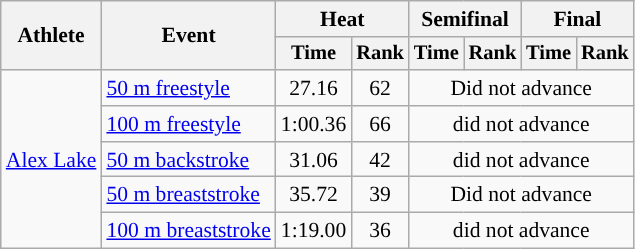<table class=wikitable style=font-size:90%>
<tr>
<th rowspan=2>Athlete</th>
<th rowspan=2>Event</th>
<th colspan=2>Heat</th>
<th colspan=2>Semifinal</th>
<th colspan=2>Final</th>
</tr>
<tr style=font-size:95%>
<th>Time</th>
<th>Rank</th>
<th>Time</th>
<th>Rank</th>
<th>Time</th>
<th>Rank</th>
</tr>
<tr align=center>
<td align=left rowspan=5><a href='#'>Alex Lake</a></td>
<td align=left rowspan="1"><a href='#'>50 m freestyle</a></td>
<td>27.16</td>
<td>62</td>
<td colspan="4">Did not advance</td>
</tr>
<tr align=center>
<td align=left rowspan="1"><a href='#'>100 m freestyle</a></td>
<td>1:00.36</td>
<td>66</td>
<td colspan=4>did not advance</td>
</tr>
<tr align=center>
<td style="text-align:left;"><a href='#'>50 m backstroke</a></td>
<td>31.06</td>
<td>42</td>
<td colspan=4>did not advance</td>
</tr>
<tr align=center>
<td align=left><a href='#'>50 m breaststroke</a></td>
<td>35.72</td>
<td>39</td>
<td colspan="4">Did not advance</td>
</tr>
<tr align=center>
<td align=left rowspan="1"><a href='#'>100 m breaststroke</a></td>
<td>1:19.00</td>
<td>36</td>
<td colspan="4">did not advance</td>
</tr>
</table>
